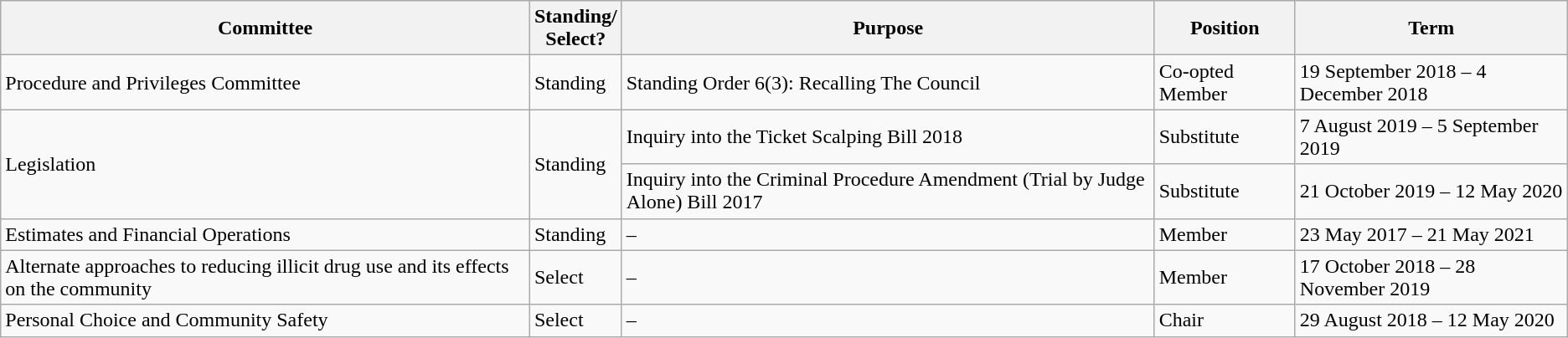<table class="wikitable sortable mw-collapsible">
<tr>
<th>Committee</th>
<th>Standing/<br>Select?</th>
<th>Purpose</th>
<th>Position</th>
<th>Term</th>
</tr>
<tr>
<td>Procedure and Privileges Committee</td>
<td>Standing</td>
<td>Standing Order 6(3): Recalling The Council</td>
<td>Co-opted Member</td>
<td>19 September 2018 – 4 December 2018</td>
</tr>
<tr>
<td rowspan="2">Legislation</td>
<td rowspan="2">Standing</td>
<td>Inquiry into the Ticket Scalping Bill 2018</td>
<td>Substitute</td>
<td>7 August 2019 – 5 September 2019</td>
</tr>
<tr>
<td>Inquiry into the Criminal Procedure Amendment (Trial by Judge Alone) Bill 2017</td>
<td>Substitute</td>
<td>21 October 2019 – 12 May 2020</td>
</tr>
<tr>
<td>Estimates and Financial Operations</td>
<td>Standing</td>
<td>–</td>
<td>Member</td>
<td>23 May 2017 – 21 May 2021</td>
</tr>
<tr>
<td>Alternate approaches to reducing illicit drug use and its effects on the community</td>
<td>Select</td>
<td>–</td>
<td>Member</td>
<td>17 October 2018 – 28 November 2019</td>
</tr>
<tr>
<td>Personal Choice and Community Safety</td>
<td>Select</td>
<td>–</td>
<td>Chair</td>
<td>29 August 2018 – 12 May 2020</td>
</tr>
</table>
